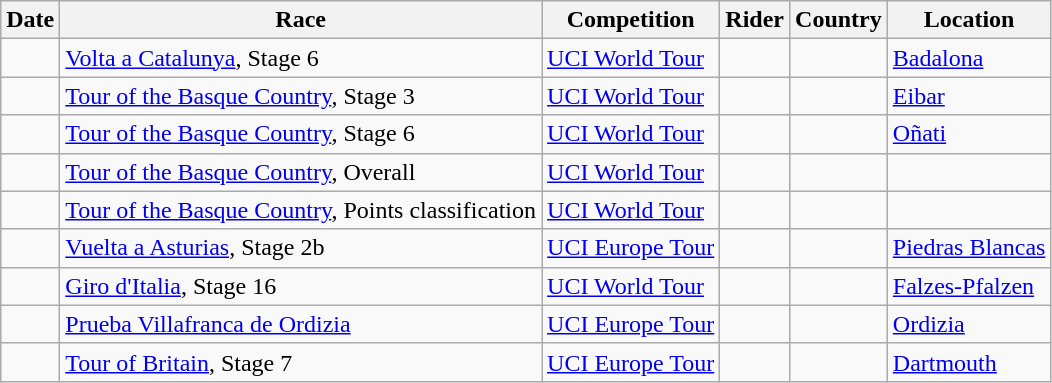<table class="wikitable sortable">
<tr>
<th>Date</th>
<th>Race</th>
<th>Competition</th>
<th>Rider</th>
<th>Country</th>
<th>Location</th>
</tr>
<tr>
<td></td>
<td><a href='#'>Volta a Catalunya</a>, Stage 6</td>
<td><a href='#'>UCI World Tour</a></td>
<td></td>
<td></td>
<td><a href='#'>Badalona</a></td>
</tr>
<tr>
<td></td>
<td><a href='#'>Tour of the Basque Country</a>, Stage 3</td>
<td><a href='#'>UCI World Tour</a></td>
<td></td>
<td></td>
<td><a href='#'>Eibar</a></td>
</tr>
<tr>
<td></td>
<td><a href='#'>Tour of the Basque Country</a>, Stage 6</td>
<td><a href='#'>UCI World Tour</a></td>
<td></td>
<td></td>
<td><a href='#'>Oñati</a></td>
</tr>
<tr>
<td></td>
<td><a href='#'>Tour of the Basque Country</a>, Overall</td>
<td><a href='#'>UCI World Tour</a></td>
<td></td>
<td></td>
<td></td>
</tr>
<tr>
<td></td>
<td><a href='#'>Tour of the Basque Country</a>, Points classification</td>
<td><a href='#'>UCI World Tour</a></td>
<td></td>
<td></td>
<td></td>
</tr>
<tr>
<td></td>
<td><a href='#'>Vuelta a Asturias</a>, Stage 2b</td>
<td><a href='#'>UCI Europe Tour</a></td>
<td></td>
<td></td>
<td><a href='#'>Piedras Blancas</a></td>
</tr>
<tr>
<td></td>
<td><a href='#'>Giro d'Italia</a>, Stage 16</td>
<td><a href='#'>UCI World Tour</a></td>
<td></td>
<td></td>
<td><a href='#'>Falzes-Pfalzen</a></td>
</tr>
<tr>
<td></td>
<td><a href='#'>Prueba Villafranca de Ordizia</a></td>
<td><a href='#'>UCI Europe Tour</a></td>
<td></td>
<td></td>
<td><a href='#'>Ordizia</a></td>
</tr>
<tr>
<td></td>
<td><a href='#'>Tour of Britain</a>, Stage 7</td>
<td><a href='#'>UCI Europe Tour</a></td>
<td></td>
<td></td>
<td><a href='#'>Dartmouth</a></td>
</tr>
</table>
